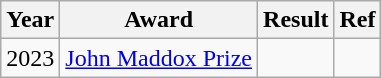<table class="wikitable plainrowheaders">
<tr>
<th>Year</th>
<th>Award</th>
<th>Result</th>
<th>Ref</th>
</tr>
<tr>
<td>2023</td>
<td><a href='#'>John Maddox Prize</a></td>
<td></td>
<td></td>
</tr>
</table>
